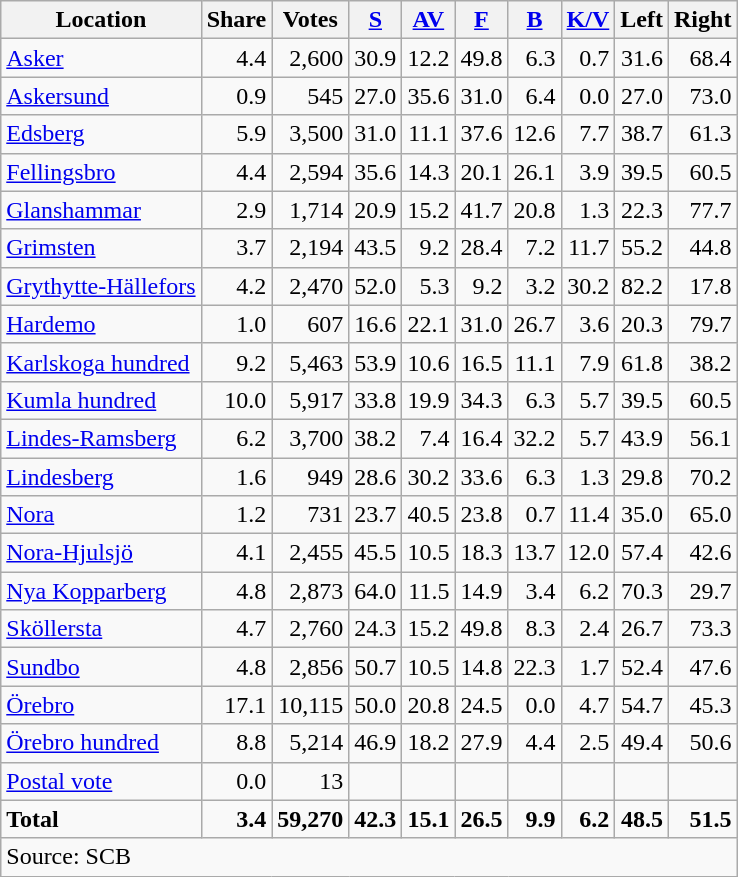<table class="wikitable sortable" style=text-align:right>
<tr>
<th>Location</th>
<th>Share</th>
<th>Votes</th>
<th><a href='#'>S</a></th>
<th><a href='#'>AV</a></th>
<th><a href='#'>F</a></th>
<th><a href='#'>B</a></th>
<th><a href='#'>K/V</a></th>
<th>Left</th>
<th>Right</th>
</tr>
<tr>
<td align=left><a href='#'>Asker</a></td>
<td>4.4</td>
<td>2,600</td>
<td>30.9</td>
<td>12.2</td>
<td>49.8</td>
<td>6.3</td>
<td>0.7</td>
<td>31.6</td>
<td>68.4</td>
</tr>
<tr>
<td align=left><a href='#'>Askersund</a></td>
<td>0.9</td>
<td>545</td>
<td>27.0</td>
<td>35.6</td>
<td>31.0</td>
<td>6.4</td>
<td>0.0</td>
<td>27.0</td>
<td>73.0</td>
</tr>
<tr>
<td align=left><a href='#'>Edsberg</a></td>
<td>5.9</td>
<td>3,500</td>
<td>31.0</td>
<td>11.1</td>
<td>37.6</td>
<td>12.6</td>
<td>7.7</td>
<td>38.7</td>
<td>61.3</td>
</tr>
<tr>
<td align=left><a href='#'>Fellingsbro</a></td>
<td>4.4</td>
<td>2,594</td>
<td>35.6</td>
<td>14.3</td>
<td>20.1</td>
<td>26.1</td>
<td>3.9</td>
<td>39.5</td>
<td>60.5</td>
</tr>
<tr>
<td align=left><a href='#'>Glanshammar</a></td>
<td>2.9</td>
<td>1,714</td>
<td>20.9</td>
<td>15.2</td>
<td>41.7</td>
<td>20.8</td>
<td>1.3</td>
<td>22.3</td>
<td>77.7</td>
</tr>
<tr>
<td align=left><a href='#'>Grimsten</a></td>
<td>3.7</td>
<td>2,194</td>
<td>43.5</td>
<td>9.2</td>
<td>28.4</td>
<td>7.2</td>
<td>11.7</td>
<td>55.2</td>
<td>44.8</td>
</tr>
<tr>
<td align=left><a href='#'>Grythytte-Hällefors</a></td>
<td>4.2</td>
<td>2,470</td>
<td>52.0</td>
<td>5.3</td>
<td>9.2</td>
<td>3.2</td>
<td>30.2</td>
<td>82.2</td>
<td>17.8</td>
</tr>
<tr>
<td align=left><a href='#'>Hardemo</a></td>
<td>1.0</td>
<td>607</td>
<td>16.6</td>
<td>22.1</td>
<td>31.0</td>
<td>26.7</td>
<td>3.6</td>
<td>20.3</td>
<td>79.7</td>
</tr>
<tr>
<td align=left><a href='#'>Karlskoga hundred</a></td>
<td>9.2</td>
<td>5,463</td>
<td>53.9</td>
<td>10.6</td>
<td>16.5</td>
<td>11.1</td>
<td>7.9</td>
<td>61.8</td>
<td>38.2</td>
</tr>
<tr>
<td align=left><a href='#'>Kumla hundred</a></td>
<td>10.0</td>
<td>5,917</td>
<td>33.8</td>
<td>19.9</td>
<td>34.3</td>
<td>6.3</td>
<td>5.7</td>
<td>39.5</td>
<td>60.5</td>
</tr>
<tr>
<td align=left><a href='#'>Lindes-Ramsberg</a></td>
<td>6.2</td>
<td>3,700</td>
<td>38.2</td>
<td>7.4</td>
<td>16.4</td>
<td>32.2</td>
<td>5.7</td>
<td>43.9</td>
<td>56.1</td>
</tr>
<tr>
<td align=left><a href='#'>Lindesberg</a></td>
<td>1.6</td>
<td>949</td>
<td>28.6</td>
<td>30.2</td>
<td>33.6</td>
<td>6.3</td>
<td>1.3</td>
<td>29.8</td>
<td>70.2</td>
</tr>
<tr>
<td align=left><a href='#'>Nora</a></td>
<td>1.2</td>
<td>731</td>
<td>23.7</td>
<td>40.5</td>
<td>23.8</td>
<td>0.7</td>
<td>11.4</td>
<td>35.0</td>
<td>65.0</td>
</tr>
<tr>
<td align=left><a href='#'>Nora-Hjulsjö</a></td>
<td>4.1</td>
<td>2,455</td>
<td>45.5</td>
<td>10.5</td>
<td>18.3</td>
<td>13.7</td>
<td>12.0</td>
<td>57.4</td>
<td>42.6</td>
</tr>
<tr>
<td align=left><a href='#'>Nya Kopparberg</a></td>
<td>4.8</td>
<td>2,873</td>
<td>64.0</td>
<td>11.5</td>
<td>14.9</td>
<td>3.4</td>
<td>6.2</td>
<td>70.3</td>
<td>29.7</td>
</tr>
<tr>
<td align=left><a href='#'>Sköllersta</a></td>
<td>4.7</td>
<td>2,760</td>
<td>24.3</td>
<td>15.2</td>
<td>49.8</td>
<td>8.3</td>
<td>2.4</td>
<td>26.7</td>
<td>73.3</td>
</tr>
<tr>
<td align=left><a href='#'>Sundbo</a></td>
<td>4.8</td>
<td>2,856</td>
<td>50.7</td>
<td>10.5</td>
<td>14.8</td>
<td>22.3</td>
<td>1.7</td>
<td>52.4</td>
<td>47.6</td>
</tr>
<tr>
<td align=left><a href='#'>Örebro</a></td>
<td>17.1</td>
<td>10,115</td>
<td>50.0</td>
<td>20.8</td>
<td>24.5</td>
<td>0.0</td>
<td>4.7</td>
<td>54.7</td>
<td>45.3</td>
</tr>
<tr>
<td align=left><a href='#'>Örebro hundred</a></td>
<td>8.8</td>
<td>5,214</td>
<td>46.9</td>
<td>18.2</td>
<td>27.9</td>
<td>4.4</td>
<td>2.5</td>
<td>49.4</td>
<td>50.6</td>
</tr>
<tr>
<td align=left><a href='#'>Postal vote</a></td>
<td>0.0</td>
<td>13</td>
<td></td>
<td></td>
<td></td>
<td></td>
<td></td>
<td></td>
<td></td>
</tr>
<tr>
<td align=left><strong>Total</strong></td>
<td><strong>3.4</strong></td>
<td><strong>59,270</strong></td>
<td><strong>42.3</strong></td>
<td><strong>15.1</strong></td>
<td><strong>26.5</strong></td>
<td><strong>9.9</strong></td>
<td><strong>6.2</strong></td>
<td><strong>48.5</strong></td>
<td><strong>51.5</strong></td>
</tr>
<tr>
<td align=left colspan=10>Source: SCB </td>
</tr>
</table>
